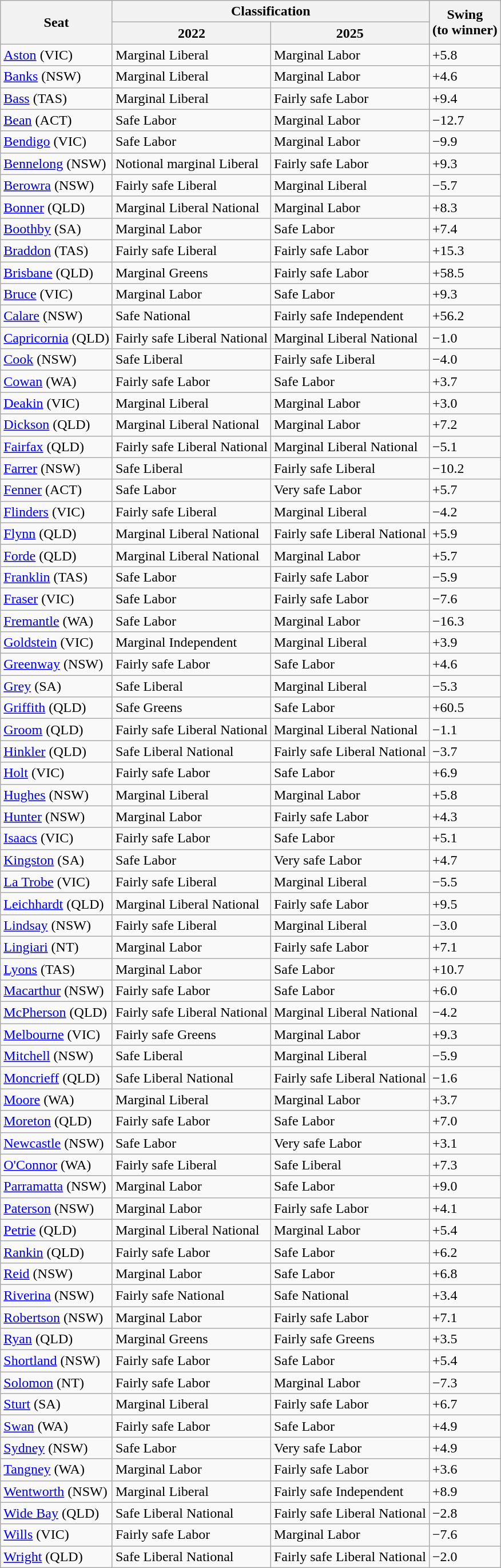<table class="wikitable sortable">
<tr>
<th rowspan="2">Seat</th>
<th colspan="2">Classification</th>
<th rowspan="2">Swing<br>(to winner)</th>
</tr>
<tr>
<th>2022</th>
<th>2025</th>
</tr>
<tr>
<td><a href='#'>Aston</a> (VIC)</td>
<td>Marginal Liberal</td>
<td>Marginal Labor</td>
<td>+5.8</td>
</tr>
<tr>
<td><a href='#'>Banks</a> (NSW)</td>
<td>Marginal Liberal</td>
<td>Marginal Labor</td>
<td>+4.6</td>
</tr>
<tr>
<td><a href='#'>Bass</a> (TAS)</td>
<td>Marginal Liberal</td>
<td>Fairly safe Labor</td>
<td>+9.4</td>
</tr>
<tr>
<td><a href='#'>Bean</a> (ACT)</td>
<td>Safe Labor</td>
<td>Marginal Labor</td>
<td>−12.7</td>
</tr>
<tr>
<td><a href='#'>Bendigo</a> (VIC)</td>
<td>Safe Labor</td>
<td>Marginal Labor</td>
<td>−9.9</td>
</tr>
<tr>
<td><a href='#'>Bennelong</a> (NSW)</td>
<td>Notional marginal Liberal</td>
<td>Fairly safe Labor</td>
<td>+9.3</td>
</tr>
<tr>
<td><a href='#'>Berowra</a> (NSW)</td>
<td>Fairly safe Liberal</td>
<td>Marginal Liberal</td>
<td>−5.7</td>
</tr>
<tr>
<td><a href='#'>Bonner</a> (QLD)</td>
<td>Marginal Liberal National</td>
<td>Marginal Labor</td>
<td>+8.3</td>
</tr>
<tr>
<td><a href='#'>Boothby</a> (SA)</td>
<td>Marginal Labor</td>
<td>Safe Labor</td>
<td>+7.4</td>
</tr>
<tr>
<td><a href='#'>Braddon</a> (TAS)</td>
<td>Fairly safe Liberal</td>
<td>Fairly safe Labor</td>
<td>+15.3</td>
</tr>
<tr>
<td><a href='#'>Brisbane</a> (QLD)</td>
<td>Marginal Greens</td>
<td>Fairly safe Labor</td>
<td>+58.5</td>
</tr>
<tr>
<td><a href='#'>Bruce</a> (VIC)</td>
<td>Marginal Labor</td>
<td>Safe Labor</td>
<td>+9.3</td>
</tr>
<tr>
<td><a href='#'>Calare</a> (NSW)</td>
<td>Safe National</td>
<td>Fairly safe Independent</td>
<td>+56.2</td>
</tr>
<tr>
<td><a href='#'>Capricornia</a> (QLD)</td>
<td>Fairly safe Liberal National</td>
<td>Marginal Liberal National</td>
<td>−1.0</td>
</tr>
<tr>
<td><a href='#'>Cook</a> (NSW)</td>
<td>Safe Liberal</td>
<td>Fairly safe Liberal</td>
<td>−4.0</td>
</tr>
<tr>
<td><a href='#'>Cowan</a> (WA)</td>
<td>Fairly safe Labor</td>
<td>Safe Labor</td>
<td>+3.7</td>
</tr>
<tr>
<td><a href='#'>Deakin</a> (VIC)</td>
<td>Marginal Liberal</td>
<td>Marginal Labor</td>
<td>+3.0</td>
</tr>
<tr>
<td><a href='#'>Dickson</a> (QLD)</td>
<td>Marginal Liberal National</td>
<td>Marginal Labor</td>
<td>+7.2</td>
</tr>
<tr>
<td><a href='#'>Fairfax</a> (QLD)</td>
<td>Fairly safe Liberal National</td>
<td>Marginal Liberal National</td>
<td>−5.1</td>
</tr>
<tr>
<td><a href='#'>Farrer</a> (NSW)</td>
<td>Safe Liberal</td>
<td>Fairly safe Liberal</td>
<td>−10.2</td>
</tr>
<tr>
<td><a href='#'>Fenner</a> (ACT)</td>
<td>Safe Labor</td>
<td>Very safe Labor</td>
<td>+5.7</td>
</tr>
<tr>
<td><a href='#'>Flinders</a> (VIC)</td>
<td>Fairly safe Liberal</td>
<td>Marginal Liberal</td>
<td>−4.2</td>
</tr>
<tr>
<td><a href='#'>Flynn</a> (QLD)</td>
<td>Marginal Liberal National</td>
<td>Fairly safe Liberal National</td>
<td>+5.9</td>
</tr>
<tr>
<td><a href='#'>Forde</a> (QLD)</td>
<td>Marginal Liberal National</td>
<td>Marginal Labor</td>
<td>+5.7</td>
</tr>
<tr>
<td><a href='#'>Franklin</a> (TAS)</td>
<td>Safe Labor</td>
<td>Fairly safe Labor</td>
<td>−5.9</td>
</tr>
<tr>
<td><a href='#'>Fraser</a> (VIC)</td>
<td>Safe Labor</td>
<td>Fairly safe Labor</td>
<td>−7.6</td>
</tr>
<tr>
<td><a href='#'>Fremantle</a> (WA)</td>
<td>Safe Labor</td>
<td>Marginal Labor</td>
<td>−16.3</td>
</tr>
<tr>
<td><a href='#'>Goldstein</a> (VIC)</td>
<td>Marginal Independent</td>
<td>Marginal Liberal</td>
<td>+3.9</td>
</tr>
<tr>
<td><a href='#'>Greenway</a> (NSW)</td>
<td>Fairly safe Labor</td>
<td>Safe Labor</td>
<td>+4.6</td>
</tr>
<tr>
<td><a href='#'>Grey</a> (SA)</td>
<td>Safe Liberal</td>
<td>Marginal Liberal</td>
<td>−5.3</td>
</tr>
<tr>
<td><a href='#'>Griffith</a> (QLD)</td>
<td>Safe Greens</td>
<td>Safe Labor</td>
<td>+60.5</td>
</tr>
<tr>
<td><a href='#'>Groom</a> (QLD)</td>
<td>Fairly safe Liberal National</td>
<td>Marginal Liberal National</td>
<td>−1.1</td>
</tr>
<tr>
<td><a href='#'>Hinkler</a> (QLD)</td>
<td>Safe Liberal National</td>
<td>Fairly safe Liberal National</td>
<td>−3.7</td>
</tr>
<tr>
<td><a href='#'>Holt</a> (VIC)</td>
<td>Fairly safe Labor</td>
<td>Safe Labor</td>
<td>+6.9</td>
</tr>
<tr>
<td><a href='#'>Hughes</a> (NSW)</td>
<td>Marginal Liberal</td>
<td>Marginal Labor</td>
<td>+5.8</td>
</tr>
<tr>
<td><a href='#'>Hunter</a> (NSW)</td>
<td>Marginal Labor</td>
<td>Fairly safe Labor</td>
<td>+4.3</td>
</tr>
<tr>
<td><a href='#'>Isaacs</a> (VIC)</td>
<td>Fairly safe Labor</td>
<td>Safe Labor</td>
<td>+5.1</td>
</tr>
<tr>
<td><a href='#'>Kingston</a> (SA)</td>
<td>Safe Labor</td>
<td>Very safe Labor</td>
<td>+4.7</td>
</tr>
<tr>
<td><a href='#'>La Trobe</a> (VIC)</td>
<td>Fairly safe Liberal</td>
<td>Marginal Liberal</td>
<td>−5.5</td>
</tr>
<tr>
<td><a href='#'>Leichhardt</a> (QLD)</td>
<td>Marginal Liberal National</td>
<td>Fairly safe Labor</td>
<td>+9.5</td>
</tr>
<tr>
<td><a href='#'>Lindsay</a> (NSW)</td>
<td>Fairly safe Liberal</td>
<td>Marginal Liberal</td>
<td>−3.0</td>
</tr>
<tr>
<td><a href='#'>Lingiari</a> (NT)</td>
<td>Marginal Labor</td>
<td>Fairly safe Labor</td>
<td>+7.1</td>
</tr>
<tr>
<td><a href='#'>Lyons</a> (TAS)</td>
<td>Marginal Labor</td>
<td>Safe Labor</td>
<td>+10.7</td>
</tr>
<tr>
<td><a href='#'>Macarthur</a> (NSW)</td>
<td>Fairly safe Labor</td>
<td>Safe Labor</td>
<td>+6.0</td>
</tr>
<tr>
<td><a href='#'>McPherson</a> (QLD)</td>
<td>Fairly safe Liberal National</td>
<td>Marginal Liberal National</td>
<td>−4.2</td>
</tr>
<tr>
<td><a href='#'>Melbourne</a> (VIC)</td>
<td>Fairly safe Greens</td>
<td>Marginal Labor</td>
<td>+9.3</td>
</tr>
<tr>
<td><a href='#'>Mitchell</a> (NSW)</td>
<td>Safe Liberal</td>
<td>Marginal Liberal</td>
<td>−5.9</td>
</tr>
<tr>
<td><a href='#'>Moncrieff</a> (QLD)</td>
<td>Safe Liberal National</td>
<td>Fairly safe Liberal National</td>
<td>−1.6</td>
</tr>
<tr>
<td><a href='#'>Moore</a> (WA)</td>
<td>Marginal Liberal</td>
<td>Marginal Labor</td>
<td>+3.7</td>
</tr>
<tr>
<td><a href='#'>Moreton</a> (QLD)</td>
<td>Fairly safe Labor</td>
<td>Safe Labor</td>
<td>+7.0</td>
</tr>
<tr>
<td><a href='#'>Newcastle</a> (NSW)</td>
<td>Safe Labor</td>
<td>Very safe Labor</td>
<td>+3.1</td>
</tr>
<tr>
<td><a href='#'>O'Connor</a> (WA)</td>
<td>Fairly safe Liberal</td>
<td>Safe Liberal</td>
<td>+7.3</td>
</tr>
<tr>
<td><a href='#'>Parramatta</a> (NSW)</td>
<td>Marginal Labor</td>
<td>Safe Labor</td>
<td>+9.0</td>
</tr>
<tr>
<td><a href='#'>Paterson</a> (NSW)</td>
<td>Marginal Labor</td>
<td>Fairly safe Labor</td>
<td>+4.1</td>
</tr>
<tr>
<td><a href='#'>Petrie</a> (QLD)</td>
<td>Marginal Liberal National</td>
<td>Marginal Labor</td>
<td>+5.4</td>
</tr>
<tr>
<td><a href='#'>Rankin</a> (QLD)</td>
<td>Fairly safe Labor</td>
<td>Safe Labor</td>
<td>+6.2</td>
</tr>
<tr>
<td><a href='#'>Reid</a> (NSW)</td>
<td>Marginal Labor</td>
<td>Safe Labor</td>
<td>+6.8</td>
</tr>
<tr>
<td><a href='#'>Riverina</a> (NSW)</td>
<td>Fairly safe National</td>
<td>Safe National</td>
<td>+3.4</td>
</tr>
<tr>
<td><a href='#'>Robertson</a> (NSW)</td>
<td>Marginal Labor</td>
<td>Fairly safe Labor</td>
<td>+7.1</td>
</tr>
<tr>
<td><a href='#'>Ryan</a> (QLD)</td>
<td>Marginal Greens</td>
<td>Fairly safe Greens</td>
<td>+3.5</td>
</tr>
<tr>
<td><a href='#'>Shortland</a> (NSW)</td>
<td>Fairly safe Labor</td>
<td>Safe Labor</td>
<td>+5.4</td>
</tr>
<tr>
<td><a href='#'>Solomon</a> (NT)</td>
<td>Fairly safe Labor</td>
<td>Marginal Labor</td>
<td>−7.3</td>
</tr>
<tr>
<td><a href='#'>Sturt</a> (SA)</td>
<td>Marginal Liberal</td>
<td>Fairly safe Labor</td>
<td>+6.7</td>
</tr>
<tr>
<td><a href='#'>Swan</a> (WA)</td>
<td>Fairly safe Labor</td>
<td>Safe Labor</td>
<td>+4.9</td>
</tr>
<tr>
<td><a href='#'>Sydney</a> (NSW)</td>
<td>Safe Labor</td>
<td>Very safe Labor</td>
<td>+4.9</td>
</tr>
<tr>
<td><a href='#'>Tangney</a> (WA)</td>
<td>Marginal Labor</td>
<td>Fairly safe Labor</td>
<td>+3.6</td>
</tr>
<tr>
<td><a href='#'>Wentworth</a> (NSW)</td>
<td>Marginal Liberal</td>
<td>Fairly safe Independent</td>
<td>+8.9</td>
</tr>
<tr>
<td><a href='#'>Wide Bay</a> (QLD)</td>
<td>Safe Liberal National</td>
<td>Fairly safe Liberal National</td>
<td>−2.8</td>
</tr>
<tr>
<td><a href='#'>Wills</a> (VIC)</td>
<td>Fairly safe Labor</td>
<td>Marginal Labor</td>
<td>−7.6</td>
</tr>
<tr>
<td><a href='#'>Wright</a> (QLD)</td>
<td>Safe Liberal National</td>
<td>Fairly safe Liberal National</td>
<td>−2.0</td>
</tr>
</table>
